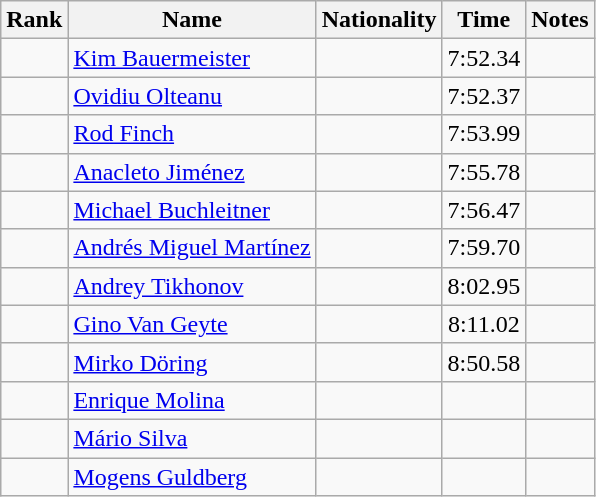<table class="wikitable sortable" style="text-align:center">
<tr>
<th>Rank</th>
<th>Name</th>
<th>Nationality</th>
<th>Time</th>
<th>Notes</th>
</tr>
<tr>
<td></td>
<td align="left"><a href='#'>Kim Bauermeister</a></td>
<td align=left></td>
<td>7:52.34</td>
<td></td>
</tr>
<tr>
<td></td>
<td align="left"><a href='#'>Ovidiu Olteanu</a></td>
<td align=left></td>
<td>7:52.37</td>
<td></td>
</tr>
<tr>
<td></td>
<td align="left"><a href='#'>Rod Finch</a></td>
<td align=left></td>
<td>7:53.99</td>
<td></td>
</tr>
<tr>
<td></td>
<td align="left"><a href='#'>Anacleto Jiménez</a></td>
<td align=left></td>
<td>7:55.78</td>
<td></td>
</tr>
<tr>
<td></td>
<td align="left"><a href='#'>Michael Buchleitner</a></td>
<td align=left></td>
<td>7:56.47</td>
<td></td>
</tr>
<tr>
<td></td>
<td align="left"><a href='#'>Andrés Miguel Martínez</a></td>
<td align=left></td>
<td>7:59.70</td>
<td></td>
</tr>
<tr>
<td></td>
<td align="left"><a href='#'>Andrey Tikhonov</a></td>
<td align=left></td>
<td>8:02.95</td>
<td></td>
</tr>
<tr>
<td></td>
<td align="left"><a href='#'>Gino Van Geyte</a></td>
<td align=left></td>
<td>8:11.02</td>
<td></td>
</tr>
<tr>
<td></td>
<td align="left"><a href='#'>Mirko Döring</a></td>
<td align=left></td>
<td>8:50.58</td>
<td></td>
</tr>
<tr>
<td></td>
<td align="left"><a href='#'>Enrique Molina</a></td>
<td align=left></td>
<td></td>
<td></td>
</tr>
<tr>
<td></td>
<td align="left"><a href='#'>Mário Silva</a></td>
<td align=left></td>
<td></td>
<td></td>
</tr>
<tr>
<td></td>
<td align="left"><a href='#'>Mogens Guldberg</a></td>
<td align=left></td>
<td></td>
<td></td>
</tr>
</table>
